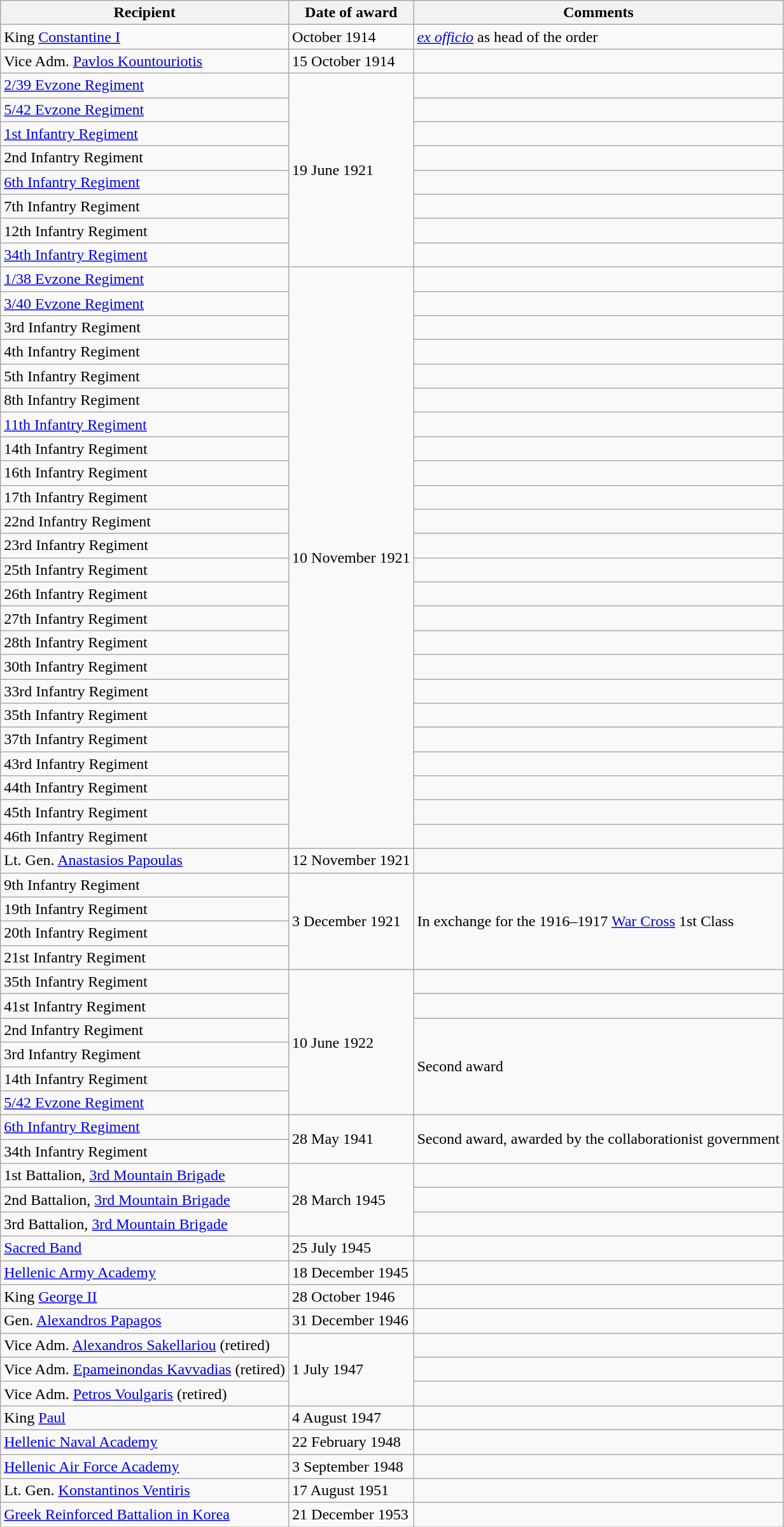<table class="wikitable">
<tr>
<th>Recipient</th>
<th>Date of award</th>
<th>Comments</th>
</tr>
<tr>
<td>King <a href='#'>Constantine I</a></td>
<td>October 1914</td>
<td><em><a href='#'>ex officio</a></em> as head of the order</td>
</tr>
<tr>
<td>Vice Adm. <a href='#'>Pavlos Kountouriotis</a></td>
<td>15 October 1914</td>
<td></td>
</tr>
<tr>
<td><a href='#'>2/39 Evzone Regiment</a></td>
<td rowspan="8">19 June 1921</td>
<td></td>
</tr>
<tr>
<td><a href='#'>5/42 Evzone Regiment</a></td>
<td></td>
</tr>
<tr>
<td><a href='#'>1st Infantry Regiment</a></td>
<td></td>
</tr>
<tr>
<td>2nd Infantry Regiment</td>
<td></td>
</tr>
<tr>
<td><a href='#'>6th Infantry Regiment</a></td>
<td></td>
</tr>
<tr>
<td>7th Infantry Regiment</td>
<td></td>
</tr>
<tr>
<td>12th Infantry Regiment</td>
<td></td>
</tr>
<tr>
<td><a href='#'>34th Infantry Regiment</a></td>
<td></td>
</tr>
<tr>
<td><a href='#'>1/38 Evzone Regiment</a></td>
<td rowspan="24">10 November 1921</td>
<td></td>
</tr>
<tr>
<td><a href='#'>3/40 Evzone Regiment</a></td>
<td></td>
</tr>
<tr>
<td>3rd Infantry Regiment</td>
<td></td>
</tr>
<tr>
<td>4th Infantry Regiment</td>
<td></td>
</tr>
<tr>
<td>5th Infantry Regiment</td>
<td></td>
</tr>
<tr>
<td>8th Infantry Regiment</td>
<td></td>
</tr>
<tr>
<td><a href='#'>11th Infantry Regiment</a></td>
<td></td>
</tr>
<tr>
<td>14th Infantry Regiment</td>
<td></td>
</tr>
<tr>
<td>16th Infantry Regiment</td>
<td></td>
</tr>
<tr>
<td>17th Infantry Regiment</td>
<td></td>
</tr>
<tr>
<td>22nd Infantry Regiment</td>
<td></td>
</tr>
<tr>
<td>23rd Infantry Regiment</td>
<td></td>
</tr>
<tr>
<td>25th Infantry Regiment</td>
<td></td>
</tr>
<tr>
<td>26th Infantry Regiment</td>
<td></td>
</tr>
<tr>
<td>27th Infantry Regiment</td>
<td></td>
</tr>
<tr>
<td>28th Infantry Regiment</td>
<td></td>
</tr>
<tr>
<td>30th Infantry Regiment</td>
<td></td>
</tr>
<tr>
<td>33rd Infantry Regiment</td>
<td></td>
</tr>
<tr>
<td>35th Infantry Regiment</td>
<td></td>
</tr>
<tr>
<td>37th Infantry Regiment</td>
<td></td>
</tr>
<tr>
<td>43rd Infantry Regiment</td>
<td></td>
</tr>
<tr>
<td>44th Infantry Regiment</td>
<td></td>
</tr>
<tr>
<td>45th Infantry Regiment</td>
<td></td>
</tr>
<tr>
<td>46th Infantry Regiment</td>
<td></td>
</tr>
<tr>
<td>Lt. Gen. <a href='#'>Anastasios Papoulas</a></td>
<td>12 November 1921</td>
<td></td>
</tr>
<tr>
<td>9th Infantry Regiment</td>
<td rowspan="4">3 December 1921</td>
<td rowspan="4">In exchange for the 1916–1917 <a href='#'>War Cross</a> 1st Class</td>
</tr>
<tr>
<td>19th Infantry Regiment</td>
</tr>
<tr>
<td>20th Infantry Regiment</td>
</tr>
<tr>
<td>21st Infantry Regiment</td>
</tr>
<tr>
<td>35th Infantry Regiment</td>
<td rowspan="6">10 June 1922</td>
<td></td>
</tr>
<tr>
<td>41st Infantry Regiment</td>
<td></td>
</tr>
<tr>
<td>2nd Infantry Regiment</td>
<td rowspan="4">Second award</td>
</tr>
<tr>
<td>3rd Infantry Regiment</td>
</tr>
<tr>
<td>14th Infantry Regiment</td>
</tr>
<tr>
<td><a href='#'>5/42 Evzone Regiment</a></td>
</tr>
<tr>
<td><a href='#'>6th Infantry Regiment</a></td>
<td rowspan="2">28 May 1941</td>
<td rowspan="2">Second award, awarded by the collaborationist government</td>
</tr>
<tr>
<td>34th Infantry Regiment</td>
</tr>
<tr>
<td>1st Battalion, <a href='#'>3rd Mountain Brigade</a></td>
<td rowspan="3">28 March 1945</td>
<td></td>
</tr>
<tr>
<td>2nd Battalion, <a href='#'>3rd Mountain Brigade</a></td>
<td></td>
</tr>
<tr>
<td>3rd Battalion, <a href='#'>3rd Mountain Brigade</a></td>
<td></td>
</tr>
<tr>
<td><a href='#'>Sacred Band</a></td>
<td>25 July 1945</td>
<td></td>
</tr>
<tr>
<td><a href='#'>Hellenic Army Academy</a></td>
<td>18 December 1945</td>
<td></td>
</tr>
<tr>
<td>King <a href='#'>George II</a></td>
<td>28 October 1946</td>
<td></td>
</tr>
<tr>
<td>Gen. <a href='#'>Alexandros Papagos</a></td>
<td>31 December 1946</td>
<td></td>
</tr>
<tr>
<td>Vice Adm. <a href='#'>Alexandros Sakellariou</a> (retired)</td>
<td rowspan="3">1 July 1947</td>
<td></td>
</tr>
<tr>
<td>Vice Adm. <a href='#'>Epameinondas Kavvadias</a> (retired)</td>
<td></td>
</tr>
<tr>
<td>Vice Adm. <a href='#'>Petros Voulgaris</a> (retired)</td>
<td></td>
</tr>
<tr>
<td>King <a href='#'>Paul</a></td>
<td>4 August 1947</td>
<td></td>
</tr>
<tr>
<td><a href='#'>Hellenic Naval Academy</a></td>
<td>22 February 1948</td>
<td></td>
</tr>
<tr>
<td><a href='#'>Hellenic Air Force Academy</a></td>
<td>3 September 1948</td>
<td></td>
</tr>
<tr>
<td>Lt. Gen. <a href='#'>Konstantinos Ventiris</a></td>
<td>17 August 1951</td>
</tr>
<tr>
<td><a href='#'>Greek Reinforced Battalion in Korea</a></td>
<td>21 December 1953</td>
<td></td>
</tr>
</table>
